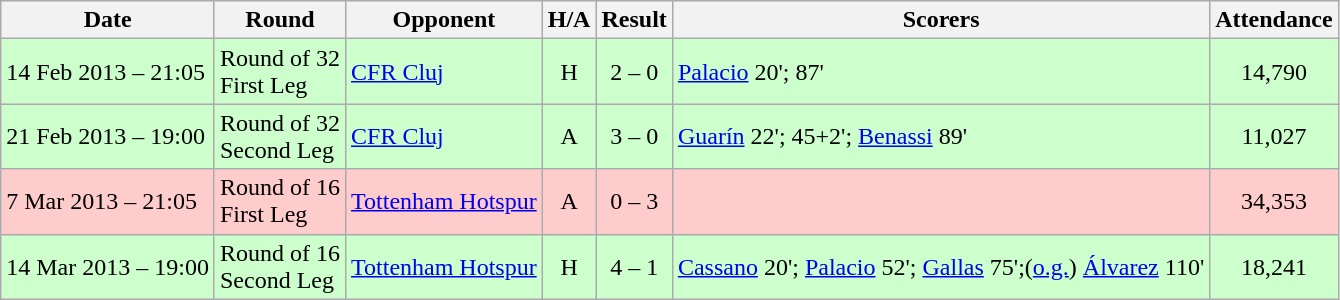<table class="wikitable">
<tr>
<th>Date</th>
<th>Round</th>
<th>Opponent</th>
<th>H/A</th>
<th>Result</th>
<th>Scorers</th>
<th>Attendance</th>
</tr>
<tr bgcolor = "#ccffcc">
<td>14 Feb 2013 – 21:05</td>
<td>Round of 32<br>First Leg</td>
<td> <a href='#'>CFR Cluj</a></td>
<td align=center>H</td>
<td align=center>2 – 0</td>
<td><a href='#'>Palacio</a> 20'; 87'</td>
<td align="center">14,790</td>
</tr>
<tr bgcolor = "#ccffcc">
<td>21 Feb 2013 – 19:00</td>
<td>Round of 32<br>Second Leg</td>
<td> <a href='#'>CFR Cluj</a></td>
<td align=center>A</td>
<td align=center>3 – 0</td>
<td><a href='#'>Guarín</a> 22'; 45+2'; <a href='#'>Benassi</a> 89'</td>
<td align="center">11,027</td>
</tr>
<tr bgcolor = "#ffcccc">
<td>7 Mar 2013 – 21:05</td>
<td>Round of 16<br>First Leg</td>
<td> <a href='#'>Tottenham Hotspur</a></td>
<td align=center>A</td>
<td align=center>0 – 3</td>
<td></td>
<td align="center">34,353</td>
</tr>
<tr bgcolor = "#ccffcc">
<td>14 Mar 2013 – 19:00</td>
<td>Round of 16<br>Second Leg</td>
<td> <a href='#'>Tottenham Hotspur</a></td>
<td align=center>H</td>
<td align=center>4 – 1</td>
<td><a href='#'>Cassano</a> 20'; <a href='#'>Palacio</a> 52'; <a href='#'>Gallas</a> 75';(<a href='#'>o.g.</a>) <a href='#'>Álvarez</a> 110'</td>
<td align="center">18,241</td>
</tr>
</table>
